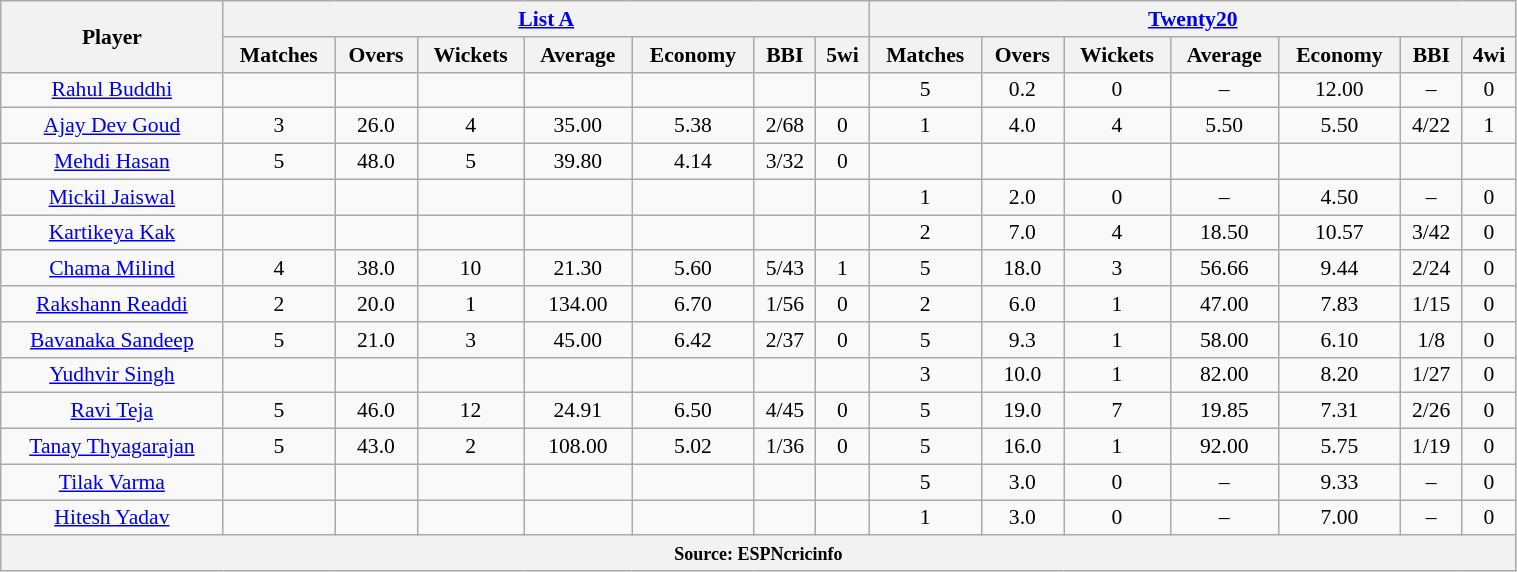<table class="wikitable" style="font-size: 90%; text-align: center;width:80%;">
<tr>
<th rowspan=2>Player</th>
<th colspan=7><a href='#'>List A</a></th>
<th colspan=7><a href='#'>Twenty20</a></th>
</tr>
<tr>
<th>Matches</th>
<th>Overs</th>
<th>Wickets</th>
<th>Average</th>
<th>Economy</th>
<th>BBI</th>
<th>5wi</th>
<th>Matches</th>
<th>Overs</th>
<th>Wickets</th>
<th>Average</th>
<th>Economy</th>
<th>BBI</th>
<th>4wi</th>
</tr>
<tr>
<td><a href='#'>Rahul Buddhi</a></td>
<td></td>
<td></td>
<td></td>
<td></td>
<td></td>
<td></td>
<td></td>
<td> 5</td>
<td>0.2</td>
<td>0</td>
<td>–</td>
<td>12.00</td>
<td>–</td>
<td>0</td>
</tr>
<tr>
<td><a href='#'>Ajay Dev Goud</a></td>
<td> 3</td>
<td>26.0</td>
<td>4</td>
<td>35.00</td>
<td>5.38</td>
<td>2/68</td>
<td>0</td>
<td> 1</td>
<td>4.0</td>
<td>4</td>
<td>5.50</td>
<td>5.50</td>
<td>4/22</td>
<td>1</td>
</tr>
<tr>
<td><a href='#'>Mehdi Hasan</a></td>
<td> 5</td>
<td>48.0</td>
<td>5</td>
<td>39.80</td>
<td>4.14</td>
<td>3/32</td>
<td>0</td>
<td></td>
<td></td>
<td></td>
<td></td>
<td></td>
<td></td>
<td></td>
</tr>
<tr>
<td><a href='#'>Mickil Jaiswal</a></td>
<td></td>
<td></td>
<td></td>
<td></td>
<td></td>
<td></td>
<td></td>
<td> 1</td>
<td>2.0</td>
<td>0</td>
<td>–</td>
<td>4.50</td>
<td>–</td>
<td>0</td>
</tr>
<tr>
<td><a href='#'>Kartikeya Kak</a></td>
<td></td>
<td></td>
<td></td>
<td></td>
<td></td>
<td></td>
<td></td>
<td> 2</td>
<td>7.0</td>
<td>4</td>
<td>18.50</td>
<td>10.57</td>
<td>3/42</td>
<td>0</td>
</tr>
<tr>
<td><a href='#'>Chama Milind</a></td>
<td> 4</td>
<td>38.0</td>
<td>10</td>
<td>21.30</td>
<td>5.60</td>
<td>5/43</td>
<td>1</td>
<td> 5</td>
<td>18.0</td>
<td>3</td>
<td>56.66</td>
<td>9.44</td>
<td>2/24</td>
<td>0</td>
</tr>
<tr>
<td><a href='#'>Rakshann Readdi</a></td>
<td> 2</td>
<td>20.0</td>
<td>1</td>
<td>134.00</td>
<td>6.70</td>
<td>1/56</td>
<td>0</td>
<td> 2</td>
<td>6.0</td>
<td>1</td>
<td>47.00</td>
<td>7.83</td>
<td>1/15</td>
<td>0</td>
</tr>
<tr>
<td><a href='#'>Bavanaka Sandeep</a></td>
<td> 5</td>
<td>21.0</td>
<td>3</td>
<td>45.00</td>
<td>6.42</td>
<td>2/37</td>
<td>0</td>
<td> 5</td>
<td>9.3</td>
<td>1</td>
<td>58.00</td>
<td>6.10</td>
<td>1/8</td>
<td>0</td>
</tr>
<tr>
<td><a href='#'>Yudhvir Singh</a></td>
<td></td>
<td></td>
<td></td>
<td></td>
<td></td>
<td></td>
<td></td>
<td> 3</td>
<td>10.0</td>
<td>1</td>
<td>82.00</td>
<td>8.20</td>
<td>1/27</td>
<td>0</td>
</tr>
<tr>
<td><a href='#'>Ravi Teja</a></td>
<td> 5</td>
<td>46.0</td>
<td>12</td>
<td>24.91</td>
<td>6.50</td>
<td>4/45</td>
<td>0</td>
<td> 5</td>
<td>19.0</td>
<td>7</td>
<td>19.85</td>
<td>7.31</td>
<td>2/26</td>
<td>0</td>
</tr>
<tr>
<td><a href='#'>Tanay Thyagarajan</a></td>
<td> 5</td>
<td>43.0</td>
<td>2</td>
<td>108.00</td>
<td>5.02</td>
<td>1/36</td>
<td>0</td>
<td> 5</td>
<td>16.0</td>
<td>1</td>
<td>92.00</td>
<td>5.75</td>
<td>1/19</td>
<td>0</td>
</tr>
<tr>
<td><a href='#'>Tilak Varma</a></td>
<td></td>
<td></td>
<td></td>
<td></td>
<td></td>
<td></td>
<td></td>
<td> 5</td>
<td>3.0</td>
<td>0</td>
<td>–</td>
<td>9.33</td>
<td>–</td>
<td>0</td>
</tr>
<tr>
<td><a href='#'>Hitesh Yadav</a></td>
<td></td>
<td></td>
<td></td>
<td></td>
<td></td>
<td></td>
<td></td>
<td> 1</td>
<td>3.0</td>
<td>0</td>
<td>–</td>
<td>7.00</td>
<td>–</td>
<td>0</td>
</tr>
<tr>
<th colspan="23"><small>Source: ESPNcricinfo</small></th>
</tr>
</table>
